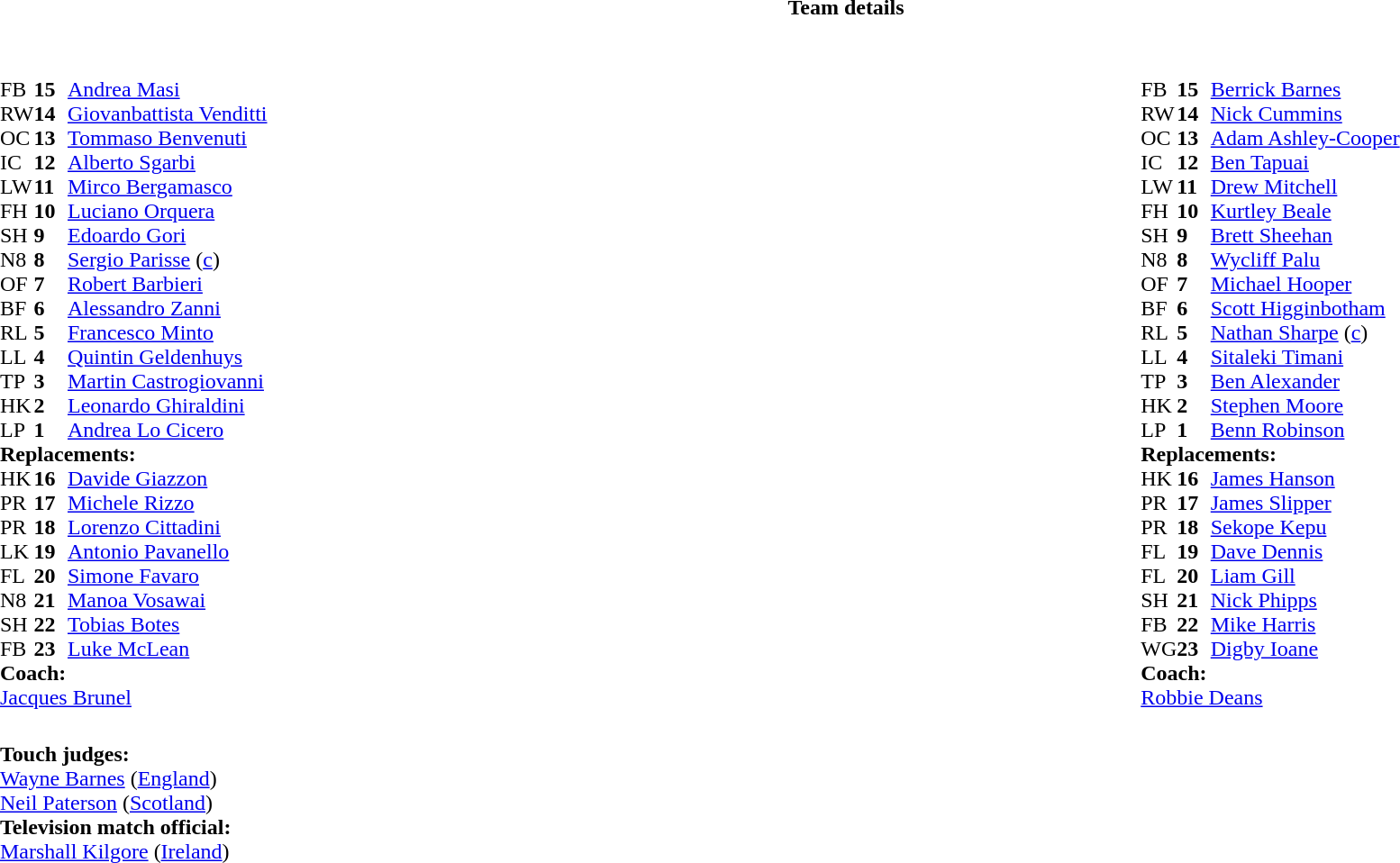<table border="0" width="100%" class="collapsible collapsed">
<tr>
<th>Team details</th>
</tr>
<tr>
<td><br><table width="100%">
<tr>
<td valign="top" width="50%"><br><table style="font-size: 100%" cellspacing="0" cellpadding="0">
<tr>
<th width="25"></th>
<th width="25"></th>
</tr>
<tr>
<td>FB</td>
<td><strong>15</strong></td>
<td><a href='#'>Andrea Masi</a></td>
</tr>
<tr>
<td>RW</td>
<td><strong>14</strong></td>
<td><a href='#'>Giovanbattista Venditti</a></td>
</tr>
<tr>
<td>OC</td>
<td><strong>13</strong></td>
<td><a href='#'>Tommaso Benvenuti</a></td>
</tr>
<tr>
<td>IC</td>
<td><strong>12</strong></td>
<td><a href='#'>Alberto Sgarbi</a></td>
</tr>
<tr>
<td>LW</td>
<td><strong>11</strong></td>
<td><a href='#'>Mirco Bergamasco</a></td>
<td></td>
<td></td>
</tr>
<tr>
<td>FH</td>
<td><strong>10</strong></td>
<td><a href='#'>Luciano Orquera</a></td>
</tr>
<tr>
<td>SH</td>
<td><strong>9</strong></td>
<td><a href='#'>Edoardo Gori</a></td>
<td></td>
</tr>
<tr>
<td>N8</td>
<td><strong>8</strong></td>
<td><a href='#'>Sergio Parisse</a> (<a href='#'>c</a>)</td>
</tr>
<tr>
<td>OF</td>
<td><strong>7</strong></td>
<td><a href='#'>Robert Barbieri</a></td>
<td></td>
<td></td>
</tr>
<tr>
<td>BF</td>
<td><strong>6</strong></td>
<td><a href='#'>Alessandro Zanni</a></td>
<td></td>
<td></td>
</tr>
<tr>
<td>RL</td>
<td><strong>5</strong></td>
<td><a href='#'>Francesco Minto</a></td>
</tr>
<tr>
<td>LL</td>
<td><strong>4</strong></td>
<td><a href='#'>Quintin Geldenhuys</a></td>
<td></td>
<td></td>
</tr>
<tr>
<td>TP</td>
<td><strong>3</strong></td>
<td><a href='#'>Martin Castrogiovanni</a></td>
<td></td>
<td></td>
</tr>
<tr>
<td>HK</td>
<td><strong>2</strong></td>
<td><a href='#'>Leonardo Ghiraldini</a></td>
<td></td>
<td></td>
</tr>
<tr>
<td>LP</td>
<td><strong>1</strong></td>
<td><a href='#'>Andrea Lo Cicero</a></td>
<td></td>
<td></td>
</tr>
<tr>
<td colspan=3><strong>Replacements:</strong></td>
</tr>
<tr>
<td>HK</td>
<td><strong>16</strong></td>
<td><a href='#'>Davide Giazzon</a></td>
<td></td>
<td></td>
</tr>
<tr>
<td>PR</td>
<td><strong>17</strong></td>
<td><a href='#'>Michele Rizzo</a></td>
<td></td>
<td></td>
</tr>
<tr>
<td>PR</td>
<td><strong>18</strong></td>
<td><a href='#'>Lorenzo Cittadini</a></td>
<td></td>
<td></td>
</tr>
<tr>
<td>LK</td>
<td><strong>19</strong></td>
<td><a href='#'>Antonio Pavanello</a></td>
<td></td>
<td></td>
</tr>
<tr>
<td>FL</td>
<td><strong>20</strong></td>
<td><a href='#'>Simone Favaro</a></td>
<td></td>
<td></td>
</tr>
<tr>
<td>N8</td>
<td><strong>21</strong></td>
<td><a href='#'>Manoa Vosawai</a></td>
<td></td>
<td></td>
</tr>
<tr>
<td>SH</td>
<td><strong>22</strong></td>
<td><a href='#'>Tobias Botes</a></td>
<td></td>
<td></td>
</tr>
<tr>
<td>FB</td>
<td><strong>23</strong></td>
<td><a href='#'>Luke McLean</a></td>
<td></td>
<td></td>
</tr>
<tr>
<td colspan=3><strong>Coach:</strong></td>
</tr>
<tr>
<td colspan="4"> <a href='#'>Jacques Brunel</a></td>
</tr>
</table>
</td>
<td valign="top" width="50%"><br><table style="font-size: 100%" cellspacing="0" cellpadding="0" align="center">
<tr>
<th width="25"></th>
<th width="25"></th>
</tr>
<tr>
<td>FB</td>
<td><strong>15</strong></td>
<td><a href='#'>Berrick Barnes</a></td>
</tr>
<tr>
<td>RW</td>
<td><strong>14</strong></td>
<td><a href='#'>Nick Cummins</a></td>
<td></td>
<td></td>
</tr>
<tr>
<td>OC</td>
<td><strong>13</strong></td>
<td><a href='#'>Adam Ashley-Cooper</a></td>
</tr>
<tr>
<td>IC</td>
<td><strong>12</strong></td>
<td><a href='#'>Ben Tapuai</a></td>
</tr>
<tr>
<td>LW</td>
<td><strong>11</strong></td>
<td><a href='#'>Drew Mitchell</a></td>
</tr>
<tr>
<td>FH</td>
<td><strong>10</strong></td>
<td><a href='#'>Kurtley Beale</a></td>
</tr>
<tr>
<td>SH</td>
<td><strong>9</strong></td>
<td><a href='#'>Brett Sheehan</a></td>
<td></td>
<td></td>
</tr>
<tr>
<td>N8</td>
<td><strong>8</strong></td>
<td><a href='#'>Wycliff Palu</a></td>
</tr>
<tr>
<td>OF</td>
<td><strong>7</strong></td>
<td><a href='#'>Michael Hooper</a></td>
</tr>
<tr>
<td>BF</td>
<td><strong>6</strong></td>
<td><a href='#'>Scott Higginbotham</a></td>
<td></td>
<td></td>
</tr>
<tr>
<td>RL</td>
<td><strong>5</strong></td>
<td><a href='#'>Nathan Sharpe</a> (<a href='#'>c</a>)</td>
</tr>
<tr>
<td>LL</td>
<td><strong>4</strong></td>
<td><a href='#'>Sitaleki Timani</a></td>
</tr>
<tr>
<td>TP</td>
<td><strong>3</strong></td>
<td><a href='#'>Ben Alexander</a></td>
<td></td>
<td></td>
</tr>
<tr>
<td>HK</td>
<td><strong>2</strong></td>
<td><a href='#'>Stephen Moore</a></td>
</tr>
<tr>
<td>LP</td>
<td><strong>1</strong></td>
<td><a href='#'>Benn Robinson</a></td>
<td></td>
<td></td>
</tr>
<tr>
<td colspan=3><strong>Replacements:</strong></td>
</tr>
<tr>
<td>HK</td>
<td><strong>16</strong></td>
<td><a href='#'>James Hanson</a></td>
</tr>
<tr>
<td>PR</td>
<td><strong>17</strong></td>
<td><a href='#'>James Slipper</a></td>
<td></td>
<td></td>
</tr>
<tr>
<td>PR</td>
<td><strong>18</strong></td>
<td><a href='#'>Sekope Kepu</a></td>
<td></td>
<td></td>
</tr>
<tr>
<td>FL</td>
<td><strong>19</strong></td>
<td><a href='#'>Dave Dennis</a></td>
<td></td>
<td></td>
</tr>
<tr>
<td>FL</td>
<td><strong>20</strong></td>
<td><a href='#'>Liam Gill</a></td>
</tr>
<tr>
<td>SH</td>
<td><strong>21</strong></td>
<td><a href='#'>Nick Phipps</a></td>
<td></td>
<td></td>
</tr>
<tr>
<td>FB</td>
<td><strong>22</strong></td>
<td><a href='#'>Mike Harris</a></td>
</tr>
<tr>
<td>WG</td>
<td><strong>23</strong></td>
<td><a href='#'>Digby Ioane</a></td>
<td></td>
<td></td>
</tr>
<tr>
<td colspan=3><strong>Coach:</strong></td>
</tr>
<tr>
<td colspan="4"> <a href='#'>Robbie Deans</a></td>
</tr>
</table>
</td>
</tr>
</table>
<table width=100% style="font-size: 100%">
<tr>
<td><br><strong>Touch judges:</strong>
<br><a href='#'>Wayne Barnes</a> (<a href='#'>England</a>)
<br><a href='#'>Neil Paterson</a> (<a href='#'>Scotland</a>)
<br><strong>Television match official:</strong>
<br><a href='#'>Marshall Kilgore</a> (<a href='#'>Ireland</a>)</td>
</tr>
</table>
</td>
</tr>
</table>
